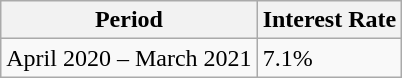<table class="wikitable">
<tr>
<th>Period</th>
<th>Interest Rate</th>
</tr>
<tr>
<td>April 2020 – March 2021 </td>
<td>7.1%</td>
</tr>
</table>
